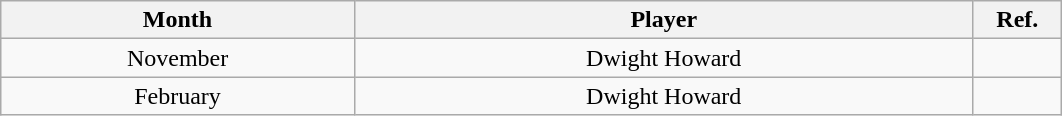<table class="wikitable sortable" border="1">
<tr>
<th width=20%>Month</th>
<th width=35%>Player</th>
<th width=5% class=unsortable>Ref.</th>
</tr>
<tr>
<td align="center">November</td>
<td align="center">Dwight Howard</td>
<td align="center"></td>
</tr>
<tr>
<td align="center">February</td>
<td align="center">Dwight Howard</td>
<td align="center"></td>
</tr>
</table>
